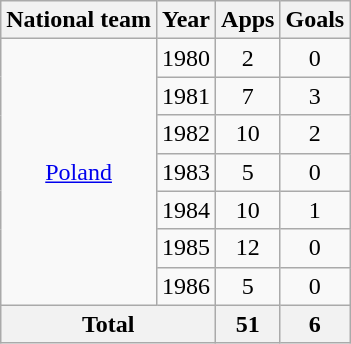<table class="wikitable" style="text-align:center">
<tr>
<th>National team</th>
<th>Year</th>
<th>Apps</th>
<th>Goals</th>
</tr>
<tr>
<td rowspan="7"><a href='#'>Poland</a></td>
<td>1980</td>
<td>2</td>
<td>0</td>
</tr>
<tr>
<td>1981</td>
<td>7</td>
<td>3</td>
</tr>
<tr>
<td>1982</td>
<td>10</td>
<td>2</td>
</tr>
<tr>
<td>1983</td>
<td>5</td>
<td>0</td>
</tr>
<tr>
<td>1984</td>
<td>10</td>
<td>1</td>
</tr>
<tr>
<td>1985</td>
<td>12</td>
<td>0</td>
</tr>
<tr>
<td>1986</td>
<td>5</td>
<td>0</td>
</tr>
<tr>
<th colspan="2">Total</th>
<th>51</th>
<th>6</th>
</tr>
</table>
